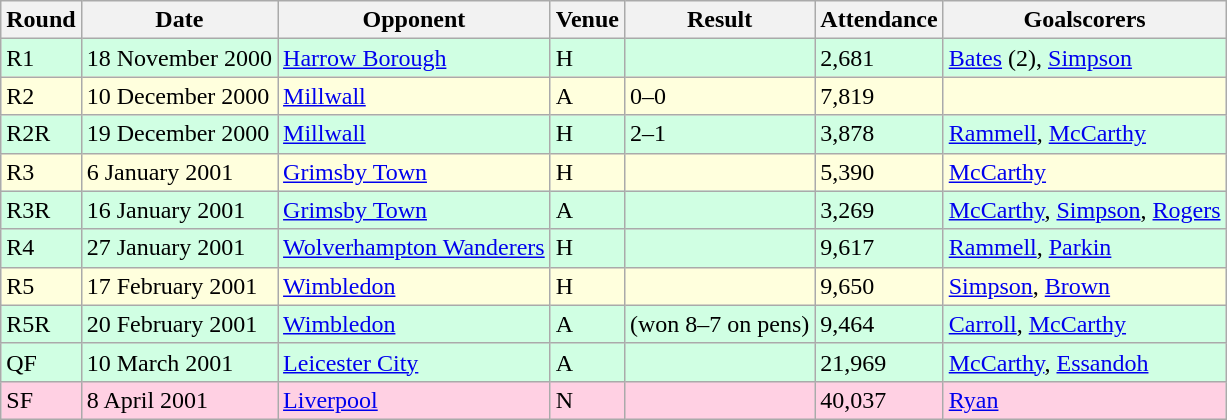<table class="wikitable">
<tr>
<th>Round</th>
<th>Date</th>
<th>Opponent</th>
<th>Venue</th>
<th>Result</th>
<th>Attendance</th>
<th>Goalscorers</th>
</tr>
<tr style="background-color: #d0ffe3;">
<td>R1</td>
<td>18 November 2000</td>
<td><a href='#'>Harrow Borough</a></td>
<td>H</td>
<td></td>
<td>2,681</td>
<td><a href='#'>Bates</a> (2), <a href='#'>Simpson</a></td>
</tr>
<tr style="background-color: #ffffdd;">
<td>R2</td>
<td>10 December 2000</td>
<td><a href='#'>Millwall</a></td>
<td>A</td>
<td>0–0</td>
<td>7,819</td>
<td></td>
</tr>
<tr style="background-color: #d0ffe3;">
<td>R2R</td>
<td>19 December 2000</td>
<td><a href='#'>Millwall</a></td>
<td>H</td>
<td>2–1</td>
<td>3,878</td>
<td><a href='#'>Rammell</a>, <a href='#'>McCarthy</a></td>
</tr>
<tr style="background-color: #ffffdd;">
<td>R3</td>
<td>6 January 2001</td>
<td><a href='#'>Grimsby Town</a></td>
<td>H</td>
<td></td>
<td>5,390</td>
<td><a href='#'>McCarthy</a></td>
</tr>
<tr style="background-color: #d0ffe3;">
<td>R3R</td>
<td>16 January 2001</td>
<td><a href='#'>Grimsby Town</a></td>
<td>A</td>
<td></td>
<td>3,269</td>
<td><a href='#'>McCarthy</a>, <a href='#'>Simpson</a>, <a href='#'>Rogers</a></td>
</tr>
<tr style="background-color: #d0ffe3;">
<td>R4</td>
<td>27 January 2001</td>
<td><a href='#'>Wolverhampton Wanderers</a></td>
<td>H</td>
<td></td>
<td>9,617</td>
<td><a href='#'>Rammell</a>, <a href='#'>Parkin</a></td>
</tr>
<tr style="background-color: #ffffdd;">
<td>R5</td>
<td>17 February 2001</td>
<td><a href='#'>Wimbledon</a></td>
<td>H</td>
<td></td>
<td>9,650</td>
<td><a href='#'>Simpson</a>, <a href='#'>Brown</a></td>
</tr>
<tr style="background-color: #d0ffe3;">
<td>R5R</td>
<td>20 February 2001</td>
<td><a href='#'>Wimbledon</a></td>
<td>A</td>
<td> (won 8–7 on pens)</td>
<td>9,464</td>
<td><a href='#'>Carroll</a>, <a href='#'>McCarthy</a></td>
</tr>
<tr style="background-color: #d0ffe3;">
<td>QF</td>
<td>10 March 2001</td>
<td><a href='#'>Leicester City</a></td>
<td>A</td>
<td></td>
<td>21,969</td>
<td><a href='#'>McCarthy</a>, <a href='#'>Essandoh</a></td>
</tr>
<tr style="background-color: #ffd0e3;">
<td>SF</td>
<td>8 April 2001</td>
<td><a href='#'>Liverpool</a></td>
<td>N</td>
<td></td>
<td>40,037</td>
<td><a href='#'>Ryan</a></td>
</tr>
</table>
